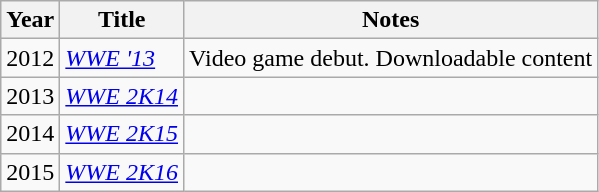<table class="wikitable sortable">
<tr>
<th>Year</th>
<th>Title</th>
<th>Notes</th>
</tr>
<tr>
<td>2012</td>
<td><em><a href='#'>WWE '13</a></em></td>
<td>Video game debut. Downloadable content</td>
</tr>
<tr>
<td>2013</td>
<td><em><a href='#'>WWE 2K14</a></em></td>
<td></td>
</tr>
<tr>
<td>2014</td>
<td><em><a href='#'>WWE 2K15</a></em></td>
<td></td>
</tr>
<tr>
<td>2015</td>
<td><em><a href='#'>WWE 2K16</a></em></td>
<td></td>
</tr>
</table>
